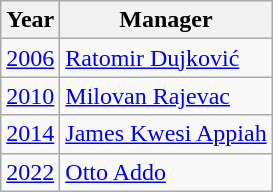<table class="wikitable">
<tr>
<th>Year</th>
<th>Manager</th>
</tr>
<tr>
<td align=center><a href='#'>2006</a></td>
<td> <a href='#'>Ratomir Dujković</a></td>
</tr>
<tr>
<td align=center><a href='#'>2010</a></td>
<td> <a href='#'>Milovan Rajevac</a></td>
</tr>
<tr>
<td align=center><a href='#'>2014</a></td>
<td> <a href='#'>James Kwesi Appiah</a></td>
</tr>
<tr>
<td align=center><a href='#'>2022</a></td>
<td>  <a href='#'>Otto Addo</a></td>
</tr>
</table>
